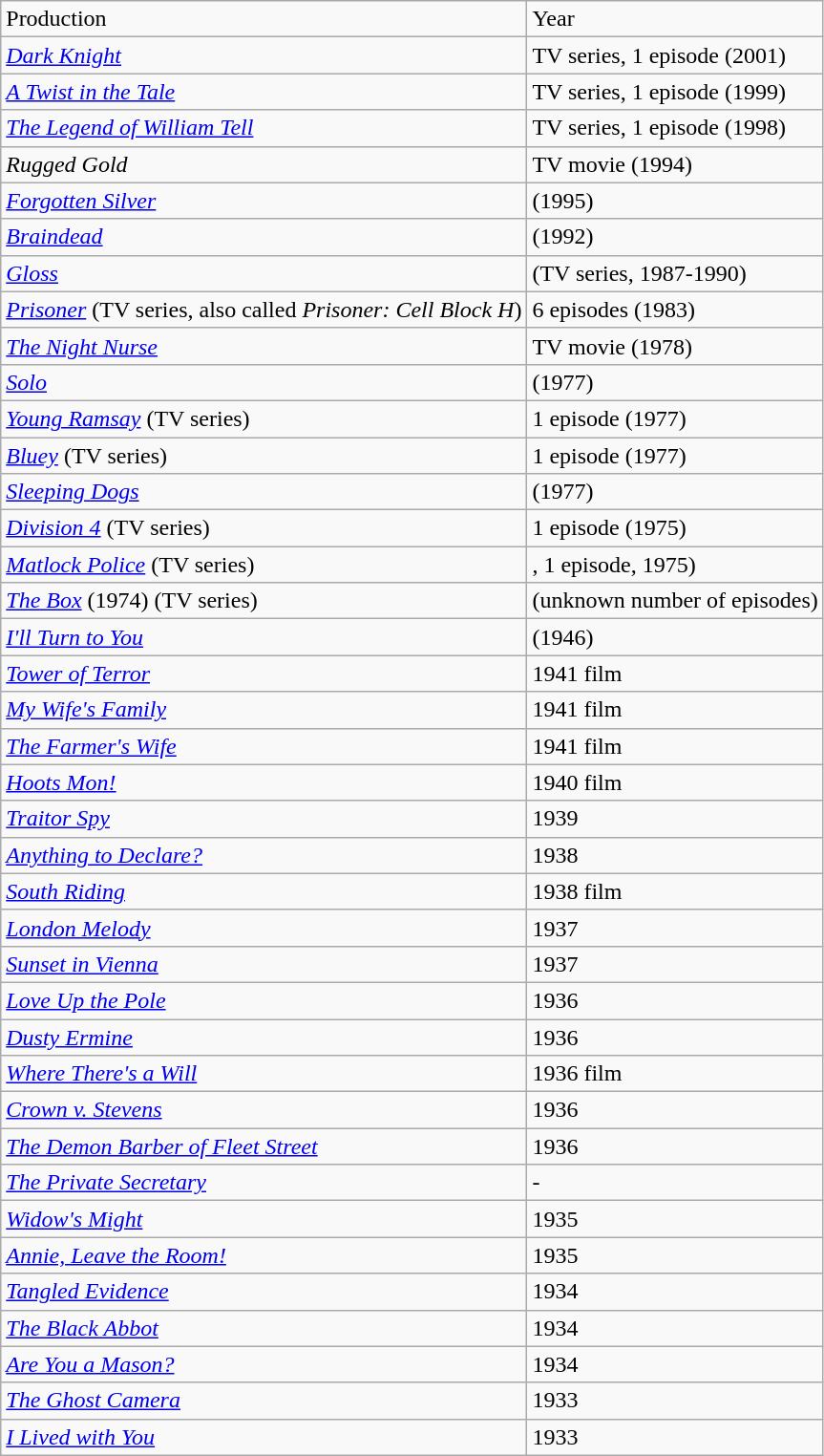<table class="wikitable">
<tr>
<td>Production</td>
<td>Year</td>
</tr>
<tr>
<td><em><a href='#'>Dark Knight</a></em></td>
<td>TV series, 1 episode (2001)</td>
</tr>
<tr>
<td><em><a href='#'>A Twist in the Tale</a></em></td>
<td>TV series, 1 episode (1999)</td>
</tr>
<tr>
<td><em><a href='#'>The Legend of William Tell</a></em></td>
<td>TV series, 1 episode (1998)</td>
</tr>
<tr>
<td><em>Rugged Gold</em></td>
<td>TV movie (1994)</td>
</tr>
<tr>
<td><em><a href='#'>Forgotten Silver</a></em></td>
<td>(1995)</td>
</tr>
<tr>
<td><em><a href='#'>Braindead</a></em></td>
<td>(1992)</td>
</tr>
<tr>
<td><em><a href='#'>Gloss</a></em></td>
<td>(TV series, 1987-1990)</td>
</tr>
<tr>
<td><em><a href='#'>Prisoner</a></em> (TV series, also called <em>Prisoner: Cell Block H</em>)</td>
<td>6 episodes (1983)</td>
</tr>
<tr>
<td><em><a href='#'>The Night Nurse</a></em></td>
<td>TV movie (1978)</td>
</tr>
<tr>
<td><em><a href='#'>Solo</a></em></td>
<td>(1977)</td>
</tr>
<tr>
<td><em><a href='#'>Young Ramsay</a></em> (TV series)</td>
<td>1 episode (1977)</td>
</tr>
<tr>
<td><em><a href='#'>Bluey</a></em> (TV series)</td>
<td>1 episode (1977)</td>
</tr>
<tr>
<td><em><a href='#'>Sleeping Dogs</a></em></td>
<td>(1977)</td>
</tr>
<tr>
<td><em><a href='#'>Division 4</a></em> (TV series)</td>
<td>1 episode (1975)</td>
</tr>
<tr>
<td><em><a href='#'>Matlock Police</a></em> (TV series)</td>
<td>, 1 episode, 1975)</td>
</tr>
<tr>
<td><em><a href='#'>The Box</a></em> (1974) (TV series)</td>
<td>(unknown number of episodes)</td>
</tr>
<tr>
<td><em><a href='#'>I'll Turn to You</a></em></td>
<td>(1946)</td>
</tr>
<tr>
<td><em><a href='#'>Tower of Terror</a></em></td>
<td>1941 film</td>
</tr>
<tr>
<td><em><a href='#'>My Wife's Family</a></em></td>
<td>1941 film</td>
</tr>
<tr>
<td><em><a href='#'>The Farmer's Wife</a></em></td>
<td>1941 film</td>
</tr>
<tr>
<td><em><a href='#'>Hoots Mon!</a></em></td>
<td>1940 film</td>
</tr>
<tr>
<td><em><a href='#'>Traitor Spy</a></em></td>
<td>1939</td>
</tr>
<tr>
<td><em><a href='#'>Anything to Declare?</a></em></td>
<td>1938</td>
</tr>
<tr>
<td><em><a href='#'>South Riding</a></em></td>
<td>1938 film</td>
</tr>
<tr>
<td><em><a href='#'>London Melody</a></em></td>
<td>1937</td>
</tr>
<tr>
<td><em><a href='#'>Sunset in Vienna</a></em></td>
<td>1937</td>
</tr>
<tr>
<td><em><a href='#'>Love Up the Pole</a></em></td>
<td>1936</td>
</tr>
<tr>
<td><em><a href='#'>Dusty Ermine</a></em></td>
<td>1936</td>
</tr>
<tr>
<td><em><a href='#'>Where There's a Will</a></em></td>
<td>1936 film</td>
</tr>
<tr>
<td><em><a href='#'>Crown v. Stevens</a></em></td>
<td>1936</td>
</tr>
<tr>
<td><em><a href='#'>The Demon Barber of Fleet Street</a></em></td>
<td>1936</td>
</tr>
<tr>
<td><em><a href='#'>The Private Secretary</a></em></td>
<td 1935 film>-</td>
</tr>
<tr>
<td><em><a href='#'>Widow's Might</a></em></td>
<td>1935</td>
</tr>
<tr>
<td><em><a href='#'>Annie, Leave the Room!</a></em></td>
<td>1935</td>
</tr>
<tr>
<td><em><a href='#'>Tangled Evidence</a></em></td>
<td>1934</td>
</tr>
<tr>
<td><em><a href='#'>The Black Abbot</a></em></td>
<td>1934</td>
</tr>
<tr>
<td><em><a href='#'>Are You a Mason?</a></em></td>
<td>1934</td>
</tr>
<tr>
<td><em><a href='#'>The Ghost Camera</a></em></td>
<td>1933</td>
</tr>
<tr>
<td><em><a href='#'>I Lived with You</a></em></td>
<td>1933</td>
</tr>
</table>
